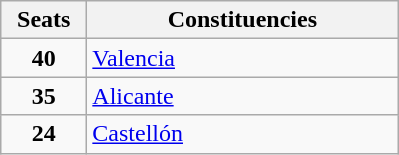<table class="wikitable" style="text-align:left;">
<tr>
<th width="50">Seats</th>
<th width="200">Constituencies</th>
</tr>
<tr>
<td align="center"><strong>40</strong></td>
<td><a href='#'>Valencia</a></td>
</tr>
<tr>
<td align="center"><strong>35</strong></td>
<td><a href='#'>Alicante</a></td>
</tr>
<tr>
<td align="center"><strong>24</strong></td>
<td><a href='#'>Castellón</a></td>
</tr>
</table>
